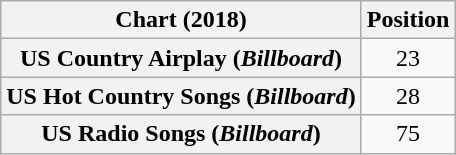<table class="wikitable sortable plainrowheaders" style="text-align:center">
<tr>
<th scope="col">Chart (2018)</th>
<th scope="col">Position</th>
</tr>
<tr>
<th scope="row">US Country Airplay (<em>Billboard</em>)</th>
<td>23</td>
</tr>
<tr>
<th scope="row">US Hot Country Songs (<em>Billboard</em>)</th>
<td>28</td>
</tr>
<tr>
<th scope="row">US Radio Songs (<em>Billboard</em>)</th>
<td>75</td>
</tr>
</table>
